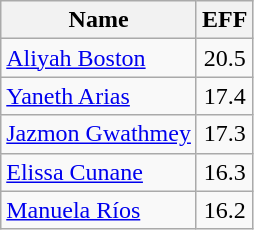<table class=wikitable>
<tr>
<th>Name</th>
<th>EFF</th>
</tr>
<tr>
<td> <a href='#'>Aliyah Boston</a></td>
<td align=center>20.5</td>
</tr>
<tr>
<td> <a href='#'>Yaneth Arias</a></td>
<td align=center>17.4</td>
</tr>
<tr>
<td> <a href='#'>Jazmon Gwathmey</a></td>
<td align=center>17.3</td>
</tr>
<tr>
<td> <a href='#'>Elissa Cunane</a></td>
<td align=center>16.3</td>
</tr>
<tr>
<td> <a href='#'>Manuela Ríos</a></td>
<td align=center>16.2</td>
</tr>
</table>
